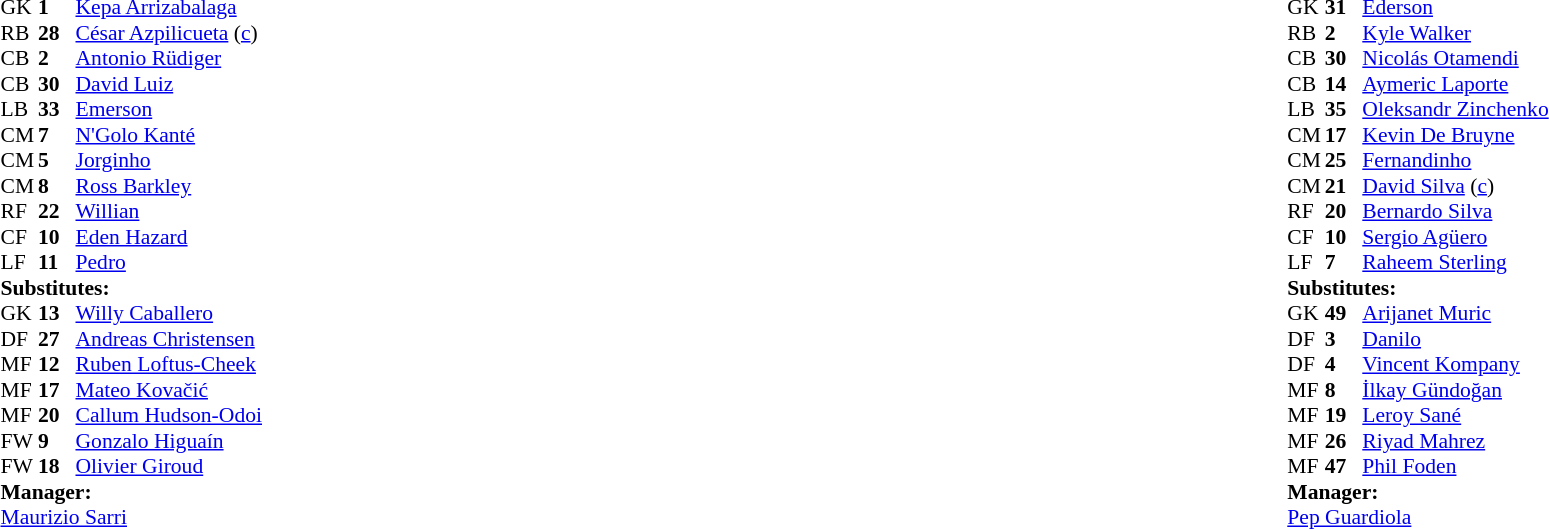<table width="100%">
<tr>
<td valign="top" width="40%"><br><table style="font-size:90%" cellspacing="0" cellpadding="0">
<tr>
<th width=25></th>
<th width=25></th>
</tr>
<tr>
<td>GK</td>
<td><strong>1</strong></td>
<td> <a href='#'>Kepa Arrizabalaga</a></td>
</tr>
<tr>
<td>RB</td>
<td><strong>28</strong></td>
<td> <a href='#'>César Azpilicueta</a> (<a href='#'>c</a>)</td>
</tr>
<tr>
<td>CB</td>
<td><strong>2</strong></td>
<td> <a href='#'>Antonio Rüdiger</a></td>
<td></td>
</tr>
<tr>
<td>CB</td>
<td><strong>30</strong></td>
<td> <a href='#'>David Luiz</a></td>
<td></td>
</tr>
<tr>
<td>LB</td>
<td><strong>33</strong></td>
<td> <a href='#'>Emerson</a></td>
</tr>
<tr>
<td>CM</td>
<td><strong>7</strong></td>
<td> <a href='#'>N'Golo Kanté</a></td>
</tr>
<tr>
<td>CM</td>
<td><strong>5</strong></td>
<td> <a href='#'>Jorginho</a></td>
<td></td>
</tr>
<tr>
<td>CM</td>
<td><strong>8</strong></td>
<td> <a href='#'>Ross Barkley</a></td>
<td></td>
<td></td>
</tr>
<tr>
<td>RF</td>
<td><strong>22</strong></td>
<td> <a href='#'>Willian</a></td>
<td></td>
<td></td>
</tr>
<tr>
<td>CF</td>
<td><strong>10</strong></td>
<td> <a href='#'>Eden Hazard</a></td>
</tr>
<tr>
<td>LF</td>
<td><strong>11</strong></td>
<td> <a href='#'>Pedro</a></td>
<td></td>
<td></td>
</tr>
<tr>
<td colspan=3><strong>Substitutes:</strong></td>
</tr>
<tr>
<td>GK</td>
<td><strong>13</strong></td>
<td> <a href='#'>Willy Caballero</a></td>
</tr>
<tr>
<td>DF</td>
<td><strong>27</strong></td>
<td> <a href='#'>Andreas Christensen</a></td>
</tr>
<tr>
<td>MF</td>
<td><strong>12</strong></td>
<td> <a href='#'>Ruben Loftus-Cheek</a></td>
<td></td>
<td></td>
</tr>
<tr>
<td>MF</td>
<td><strong>17</strong></td>
<td> <a href='#'>Mateo Kovačić</a></td>
</tr>
<tr>
<td>MF</td>
<td><strong>20</strong></td>
<td> <a href='#'>Callum Hudson-Odoi</a></td>
<td></td>
<td></td>
</tr>
<tr>
<td>FW</td>
<td><strong>9</strong></td>
<td> <a href='#'>Gonzalo Higuaín</a></td>
<td></td>
<td></td>
</tr>
<tr>
<td>FW</td>
<td><strong>18</strong></td>
<td> <a href='#'>Olivier Giroud</a></td>
</tr>
<tr>
<td colspan=3><strong>Manager:</strong></td>
</tr>
<tr>
<td colspan=3> <a href='#'>Maurizio Sarri</a></td>
</tr>
</table>
</td>
<td valign="top"></td>
<td valign="top" width="50%"><br><table style="font-size:90%;margin:auto" cellspacing="0" cellpadding="0">
<tr>
<th width=25></th>
<th width=25></th>
</tr>
<tr>
<td>GK</td>
<td><strong>31</strong></td>
<td> <a href='#'>Ederson</a></td>
</tr>
<tr>
<td>RB</td>
<td><strong>2</strong></td>
<td> <a href='#'>Kyle Walker</a></td>
</tr>
<tr>
<td>CB</td>
<td><strong>30</strong></td>
<td> <a href='#'>Nicolás Otamendi</a></td>
<td></td>
</tr>
<tr>
<td>CB</td>
<td><strong>14</strong></td>
<td> <a href='#'>Aymeric Laporte</a></td>
<td></td>
<td></td>
</tr>
<tr>
<td>LB</td>
<td><strong>35</strong></td>
<td> <a href='#'>Oleksandr Zinchenko</a></td>
</tr>
<tr>
<td>CM</td>
<td><strong>17</strong></td>
<td> <a href='#'>Kevin De Bruyne</a></td>
<td></td>
<td></td>
</tr>
<tr>
<td>CM</td>
<td><strong>25</strong></td>
<td> <a href='#'>Fernandinho</a></td>
<td></td>
<td></td>
</tr>
<tr>
<td>CM</td>
<td><strong>21</strong></td>
<td> <a href='#'>David Silva</a> (<a href='#'>c</a>)</td>
<td></td>
<td></td>
</tr>
<tr>
<td>RF</td>
<td><strong>20</strong></td>
<td> <a href='#'>Bernardo Silva</a></td>
</tr>
<tr>
<td>CF</td>
<td><strong>10</strong></td>
<td> <a href='#'>Sergio Agüero</a></td>
</tr>
<tr>
<td>LF</td>
<td><strong>7</strong></td>
<td> <a href='#'>Raheem Sterling</a></td>
</tr>
<tr>
<td colspan=3><strong>Substitutes:</strong></td>
</tr>
<tr>
<td>GK</td>
<td><strong>49</strong></td>
<td> <a href='#'>Arijanet Muric</a></td>
</tr>
<tr>
<td>DF</td>
<td><strong>3</strong></td>
<td> <a href='#'>Danilo</a></td>
<td></td>
<td></td>
</tr>
<tr>
<td>DF</td>
<td><strong>4</strong></td>
<td> <a href='#'>Vincent Kompany</a></td>
<td></td>
<td></td>
</tr>
<tr>
<td>MF</td>
<td><strong>8</strong></td>
<td> <a href='#'>İlkay Gündoğan</a></td>
<td></td>
<td></td>
</tr>
<tr>
<td>MF</td>
<td><strong>19</strong></td>
<td> <a href='#'>Leroy Sané</a></td>
<td></td>
<td></td>
</tr>
<tr>
<td>MF</td>
<td><strong>26</strong></td>
<td> <a href='#'>Riyad Mahrez</a></td>
</tr>
<tr>
<td>MF</td>
<td><strong>47</strong></td>
<td> <a href='#'>Phil Foden</a></td>
</tr>
<tr>
<td colspan=3><strong>Manager:</strong></td>
</tr>
<tr>
<td colspan=3> <a href='#'>Pep Guardiola</a></td>
</tr>
</table>
</td>
</tr>
</table>
